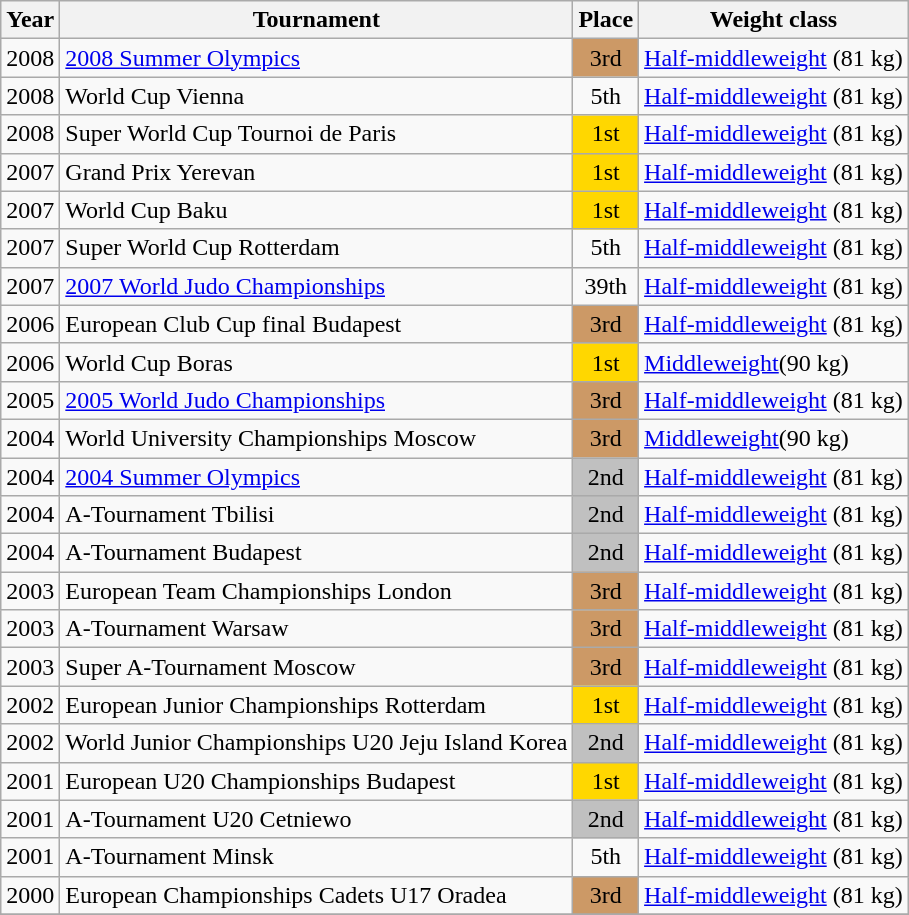<table class=wikitable>
<tr>
<th>Year</th>
<th>Tournament</th>
<th>Place</th>
<th>Weight class</th>
</tr>
<tr>
<td>2008</td>
<td><a href='#'>2008 Summer Olympics</a></td>
<td bgcolor="cc9966" align="center">3rd</td>
<td><a href='#'>Half-middleweight</a> (81 kg)</td>
</tr>
<tr>
<td>2008</td>
<td>World Cup Vienna</td>
<td align="center">5th</td>
<td><a href='#'>Half-middleweight</a> (81 kg)</td>
</tr>
<tr>
<td>2008</td>
<td>Super World Cup Tournoi de Paris</td>
<td bgcolor="gold" align="center">1st</td>
<td><a href='#'>Half-middleweight</a> (81 kg)</td>
</tr>
<tr>
<td>2007</td>
<td>Grand Prix Yerevan</td>
<td bgcolor="gold" align="center">1st</td>
<td><a href='#'>Half-middleweight</a> (81 kg)</td>
</tr>
<tr>
<td>2007</td>
<td>World Cup Baku</td>
<td bgcolor="gold" align="center">1st</td>
<td><a href='#'>Half-middleweight</a> (81 kg)</td>
</tr>
<tr>
<td>2007</td>
<td>Super World Cup Rotterdam</td>
<td align="center">5th</td>
<td><a href='#'>Half-middleweight</a> (81 kg)</td>
</tr>
<tr>
<td>2007</td>
<td><a href='#'>2007 World Judo Championships</a></td>
<td align="center">39th</td>
<td><a href='#'>Half-middleweight</a> (81 kg)</td>
</tr>
<tr>
<td>2006</td>
<td>European Club Cup final Budapest</td>
<td bgcolor="cc9966" align="center">3rd</td>
<td><a href='#'>Half-middleweight</a> (81 kg)</td>
</tr>
<tr>
<td>2006</td>
<td>World Cup Boras</td>
<td bgcolor="gold" align="center">1st</td>
<td><a href='#'>Middleweight</a>(90 kg)</td>
</tr>
<tr>
<td>2005</td>
<td><a href='#'>2005 World Judo Championships</a></td>
<td bgcolor="cc9966" align="center">3rd</td>
<td><a href='#'>Half-middleweight</a> (81 kg)</td>
</tr>
<tr>
<td>2004</td>
<td>World University Championships Moscow</td>
<td bgcolor="cc9966" align="center">3rd</td>
<td><a href='#'>Middleweight</a>(90 kg)</td>
</tr>
<tr>
<td>2004</td>
<td><a href='#'>2004 Summer Olympics</a></td>
<td bgcolor="silver" align="center">2nd</td>
<td><a href='#'>Half-middleweight</a> (81 kg)</td>
</tr>
<tr>
<td>2004</td>
<td>A-Tournament Tbilisi</td>
<td bgcolor="silver" align="center">2nd</td>
<td><a href='#'>Half-middleweight</a> (81 kg)</td>
</tr>
<tr>
<td>2004</td>
<td>A-Tournament Budapest</td>
<td bgcolor="silver" align="center">2nd</td>
<td><a href='#'>Half-middleweight</a> (81 kg)</td>
</tr>
<tr>
<td>2003</td>
<td>European Team Championships London</td>
<td bgcolor="cc9966" align="center">3rd</td>
<td><a href='#'>Half-middleweight</a> (81 kg)</td>
</tr>
<tr>
<td>2003</td>
<td>A-Tournament Warsaw</td>
<td bgcolor="cc9966" align="center">3rd</td>
<td><a href='#'>Half-middleweight</a> (81 kg)</td>
</tr>
<tr>
<td>2003</td>
<td>Super A-Tournament Moscow</td>
<td bgcolor="cc9966" align="center">3rd</td>
<td><a href='#'>Half-middleweight</a> (81 kg)</td>
</tr>
<tr>
<td>2002</td>
<td>European Junior Championships Rotterdam</td>
<td bgcolor="gold" align="center">1st</td>
<td><a href='#'>Half-middleweight</a> (81 kg)</td>
</tr>
<tr>
<td>2002</td>
<td>World Junior Championships U20 Jeju Island Korea</td>
<td bgcolor="silver" align="center">2nd</td>
<td><a href='#'>Half-middleweight</a> (81 kg)</td>
</tr>
<tr>
<td>2001</td>
<td>European U20 Championships Budapest</td>
<td bgcolor="gold" align="center">1st</td>
<td><a href='#'>Half-middleweight</a> (81 kg)</td>
</tr>
<tr>
<td>2001</td>
<td>A-Tournament U20 Cetniewo</td>
<td bgcolor="silver" align="center">2nd</td>
<td><a href='#'>Half-middleweight</a> (81 kg)</td>
</tr>
<tr>
<td>2001</td>
<td>A-Tournament Minsk</td>
<td align="center">5th</td>
<td><a href='#'>Half-middleweight</a> (81 kg)</td>
</tr>
<tr>
<td>2000</td>
<td>European Championships Cadets U17 Oradea</td>
<td bgcolor="cc9966" align="center">3rd</td>
<td><a href='#'>Half-middleweight</a> (81 kg)</td>
</tr>
<tr>
</tr>
</table>
